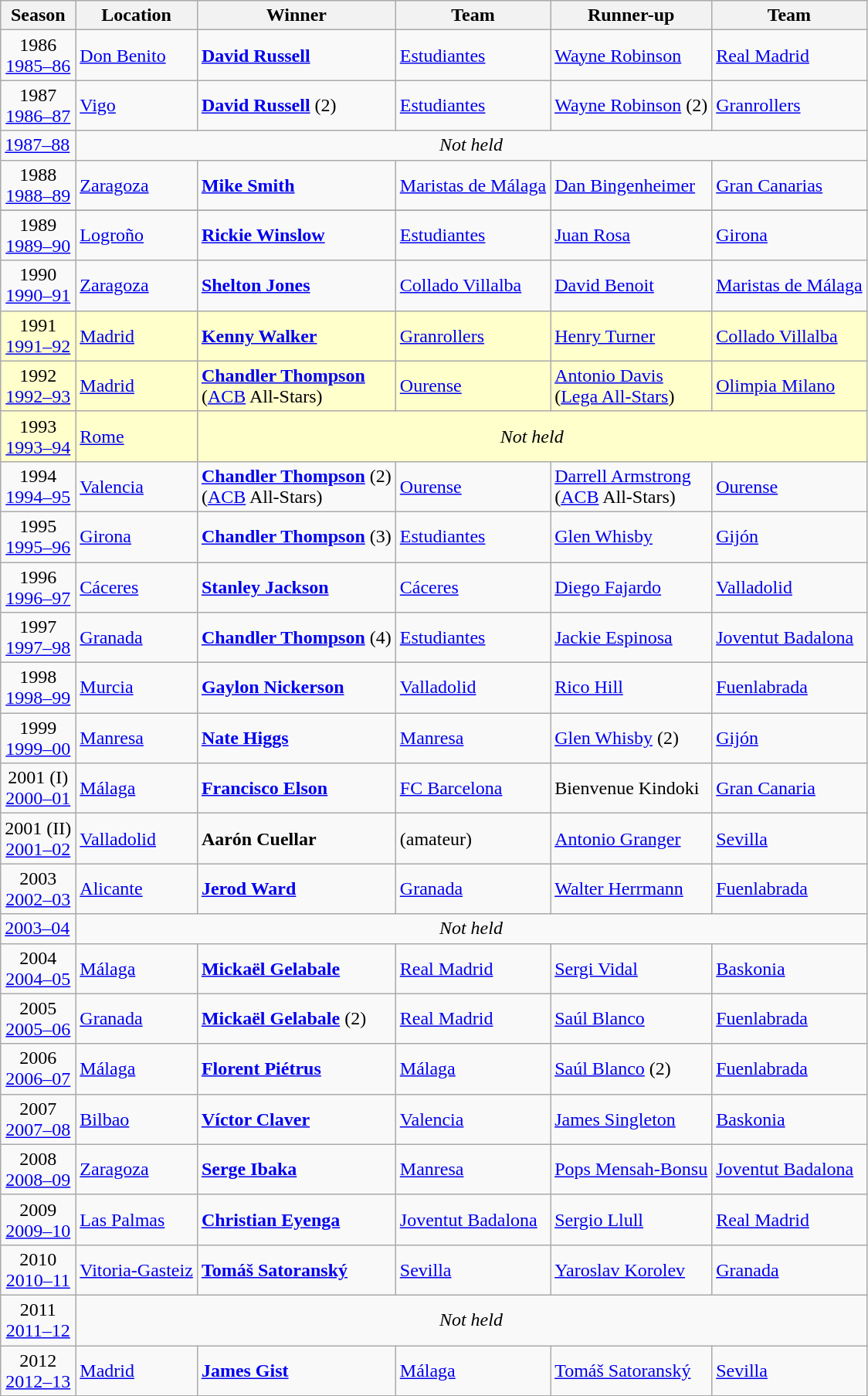<table class="wikitable">
<tr>
<th>Season</th>
<th>Location</th>
<th>Winner</th>
<th>Team</th>
<th>Runner-up</th>
<th>Team</th>
</tr>
<tr>
<td style="text-align:center;">1986<br><a href='#'>1985–86</a></td>
<td><a href='#'>Don Benito</a></td>
<td> <strong><a href='#'>David Russell</a></strong></td>
<td><a href='#'>Estudiantes</a></td>
<td> <a href='#'>Wayne Robinson</a></td>
<td><a href='#'>Real Madrid</a></td>
</tr>
<tr>
<td style="text-align:center;">1987<br><a href='#'>1986–87</a></td>
<td><a href='#'>Vigo</a></td>
<td> <strong><a href='#'>David Russell</a></strong> (2)</td>
<td><a href='#'>Estudiantes</a></td>
<td> <a href='#'>Wayne Robinson</a> (2)</td>
<td><a href='#'>Granrollers</a></td>
</tr>
<tr>
<td><a href='#'>1987–88</a></td>
<td colspan=5 align=center><em>Not held</em></td>
</tr>
<tr>
<td style="text-align:center;">1988<br><a href='#'>1988–89</a></td>
<td><a href='#'>Zaragoza</a></td>
<td> <strong><a href='#'>Mike Smith</a></strong></td>
<td><a href='#'>Maristas de Málaga</a></td>
<td> <a href='#'>Dan Bingenheimer</a></td>
<td><a href='#'>Gran Canarias</a></td>
</tr>
<tr>
</tr>
<tr>
<td style="text-align:center;">1989<br><a href='#'>1989–90</a></td>
<td><a href='#'>Logroño</a></td>
<td> <strong><a href='#'>Rickie Winslow</a></strong></td>
<td><a href='#'>Estudiantes</a></td>
<td> <a href='#'>Juan Rosa</a></td>
<td><a href='#'>Girona</a></td>
</tr>
<tr>
<td style="text-align:center;">1990<br><a href='#'>1990–91</a></td>
<td><a href='#'>Zaragoza</a></td>
<td> <strong><a href='#'>Shelton Jones</a></strong></td>
<td><a href='#'>Collado Villalba</a></td>
<td> <a href='#'>David Benoit</a></td>
<td><a href='#'>Maristas de Málaga</a></td>
</tr>
<tr bgcolor=#FFFFCC align=left>
<td style="text-align:center;">1991<br><a href='#'>1991–92</a></td>
<td><a href='#'>Madrid</a></td>
<td> <strong><a href='#'>Kenny Walker</a></strong></td>
<td><a href='#'>Granrollers</a></td>
<td> <a href='#'>Henry Turner</a></td>
<td><a href='#'>Collado Villalba</a></td>
</tr>
<tr bgcolor=#FFFFCC align=left>
<td style="text-align:center;">1992<br><a href='#'>1992–93</a></td>
<td><a href='#'>Madrid</a></td>
<td> <strong><a href='#'>Chandler Thompson</a></strong> <br> (<a href='#'>ACB</a> All-Stars)</td>
<td><a href='#'>Ourense</a></td>
<td> <a href='#'>Antonio Davis</a> <br> (<a href='#'>Lega All-Stars</a>)</td>
<td><a href='#'>Olimpia Milano</a></td>
</tr>
<tr bgcolor=#FFFFCC align=left>
<td style="text-align:center;">1993<br><a href='#'>1993–94</a></td>
<td><a href='#'>Rome</a></td>
<td colspan=4 align=center><em>Not held</em></td>
</tr>
<tr>
<td style="text-align:center;">1994<br><a href='#'>1994–95</a></td>
<td><a href='#'>Valencia</a></td>
<td> <strong><a href='#'>Chandler Thompson</a></strong> (2) <br> (<a href='#'>ACB</a> All-Stars)</td>
<td><a href='#'>Ourense</a></td>
<td> <a href='#'>Darrell Armstrong</a> <br> (<a href='#'>ACB</a> All-Stars)</td>
<td><a href='#'>Ourense</a></td>
</tr>
<tr>
<td style="text-align:center;">1995<br><a href='#'>1995–96</a></td>
<td><a href='#'>Girona</a></td>
<td> <strong><a href='#'>Chandler Thompson</a></strong> (3)</td>
<td><a href='#'>Estudiantes</a></td>
<td> <a href='#'>Glen Whisby</a></td>
<td><a href='#'>Gijón</a></td>
</tr>
<tr>
<td style="text-align:center;">1996<br><a href='#'>1996–97</a></td>
<td><a href='#'>Cáceres</a></td>
<td> <strong><a href='#'>Stanley Jackson</a></strong></td>
<td><a href='#'>Cáceres</a></td>
<td> <a href='#'>Diego Fajardo</a></td>
<td><a href='#'>Valladolid</a></td>
</tr>
<tr>
<td style="text-align:center;">1997<br><a href='#'>1997–98</a></td>
<td><a href='#'>Granada</a></td>
<td> <strong><a href='#'>Chandler Thompson</a></strong> (4)</td>
<td><a href='#'>Estudiantes</a></td>
<td> <a href='#'>Jackie Espinosa</a></td>
<td><a href='#'>Joventut Badalona</a></td>
</tr>
<tr>
<td style="text-align:center;">1998<br><a href='#'>1998–99</a></td>
<td><a href='#'>Murcia</a></td>
<td> <strong><a href='#'>Gaylon Nickerson</a></strong></td>
<td><a href='#'>Valladolid</a></td>
<td> <a href='#'>Rico Hill</a></td>
<td><a href='#'>Fuenlabrada</a></td>
</tr>
<tr>
<td style="text-align:center;">1999<br><a href='#'>1999–00</a></td>
<td><a href='#'>Manresa</a></td>
<td> <strong><a href='#'>Nate Higgs</a></strong></td>
<td><a href='#'>Manresa</a></td>
<td> <a href='#'>Glen Whisby</a> (2)</td>
<td><a href='#'>Gijón</a></td>
</tr>
<tr>
<td style="text-align:center;">2001 (I)<br><a href='#'>2000–01</a></td>
<td><a href='#'>Málaga</a></td>
<td> <strong><a href='#'>Francisco Elson</a></strong></td>
<td><a href='#'>FC Barcelona</a></td>
<td> Bienvenue Kindoki</td>
<td><a href='#'>Gran Canaria</a></td>
</tr>
<tr>
<td style="text-align:center;">2001 (II)<br><a href='#'>2001–02</a></td>
<td><a href='#'>Valladolid</a></td>
<td> <strong>Aarón Cuellar</strong></td>
<td>(amateur)</td>
<td> <a href='#'>Antonio Granger</a></td>
<td><a href='#'>Sevilla</a></td>
</tr>
<tr>
<td style="text-align:center;">2003<br><a href='#'>2002–03</a></td>
<td><a href='#'>Alicante</a></td>
<td> <strong><a href='#'>Jerod Ward</a></strong></td>
<td><a href='#'>Granada</a></td>
<td> <a href='#'>Walter Herrmann</a></td>
<td><a href='#'>Fuenlabrada</a></td>
</tr>
<tr>
<td><a href='#'>2003–04</a></td>
<td colspan=5 align=center><em>Not held</em></td>
</tr>
<tr>
<td style="text-align:center;">2004<br><a href='#'>2004–05</a></td>
<td><a href='#'>Málaga</a></td>
<td> <strong><a href='#'>Mickaël Gelabale</a></strong></td>
<td><a href='#'>Real Madrid</a></td>
<td> <a href='#'>Sergi Vidal</a></td>
<td><a href='#'>Baskonia</a></td>
</tr>
<tr>
<td style="text-align:center;">2005<br><a href='#'>2005–06</a></td>
<td><a href='#'>Granada</a></td>
<td> <strong><a href='#'>Mickaël Gelabale</a></strong> (2)</td>
<td><a href='#'>Real Madrid</a></td>
<td> <a href='#'>Saúl Blanco</a></td>
<td><a href='#'>Fuenlabrada</a></td>
</tr>
<tr>
<td style="text-align:center;">2006<br><a href='#'>2006–07</a></td>
<td><a href='#'>Málaga</a></td>
<td> <strong><a href='#'>Florent Piétrus</a></strong></td>
<td><a href='#'>Málaga</a></td>
<td> <a href='#'>Saúl Blanco</a> (2)</td>
<td><a href='#'>Fuenlabrada</a></td>
</tr>
<tr>
<td style="text-align:center;">2007<br><a href='#'>2007–08</a></td>
<td><a href='#'>Bilbao</a></td>
<td> <strong><a href='#'>Víctor Claver</a></strong></td>
<td><a href='#'>Valencia</a></td>
<td> <a href='#'>James Singleton</a></td>
<td><a href='#'>Baskonia</a></td>
</tr>
<tr>
<td style="text-align:center;">2008<br><a href='#'>2008–09</a></td>
<td><a href='#'>Zaragoza</a></td>
<td> <strong><a href='#'>Serge Ibaka</a></strong></td>
<td><a href='#'>Manresa</a></td>
<td> <a href='#'>Pops Mensah-Bonsu</a></td>
<td><a href='#'>Joventut Badalona</a></td>
</tr>
<tr>
<td style="text-align:center;">2009<br><a href='#'>2009–10</a></td>
<td><a href='#'>Las Palmas</a></td>
<td> <strong><a href='#'>Christian Eyenga</a></strong></td>
<td><a href='#'>Joventut Badalona</a></td>
<td> <a href='#'>Sergio Llull</a></td>
<td><a href='#'>Real Madrid</a></td>
</tr>
<tr>
<td style="text-align:center;">2010<br><a href='#'>2010–11</a></td>
<td><a href='#'>Vitoria-Gasteiz</a></td>
<td> <strong><a href='#'>Tomáš Satoranský</a></strong></td>
<td><a href='#'>Sevilla</a></td>
<td> <a href='#'>Yaroslav Korolev</a></td>
<td><a href='#'>Granada</a></td>
</tr>
<tr>
<td style="text-align:center;">2011<br><a href='#'>2011–12</a></td>
<td colspan=5 align=center><em>Not held</em></td>
</tr>
<tr>
<td style="text-align:center;">2012<br><a href='#'>2012–13</a></td>
<td><a href='#'>Madrid</a></td>
<td> <strong><a href='#'>James Gist</a></strong></td>
<td><a href='#'>Málaga</a></td>
<td> <a href='#'>Tomáš Satoranský</a></td>
<td><a href='#'>Sevilla</a></td>
</tr>
<tr>
</tr>
</table>
